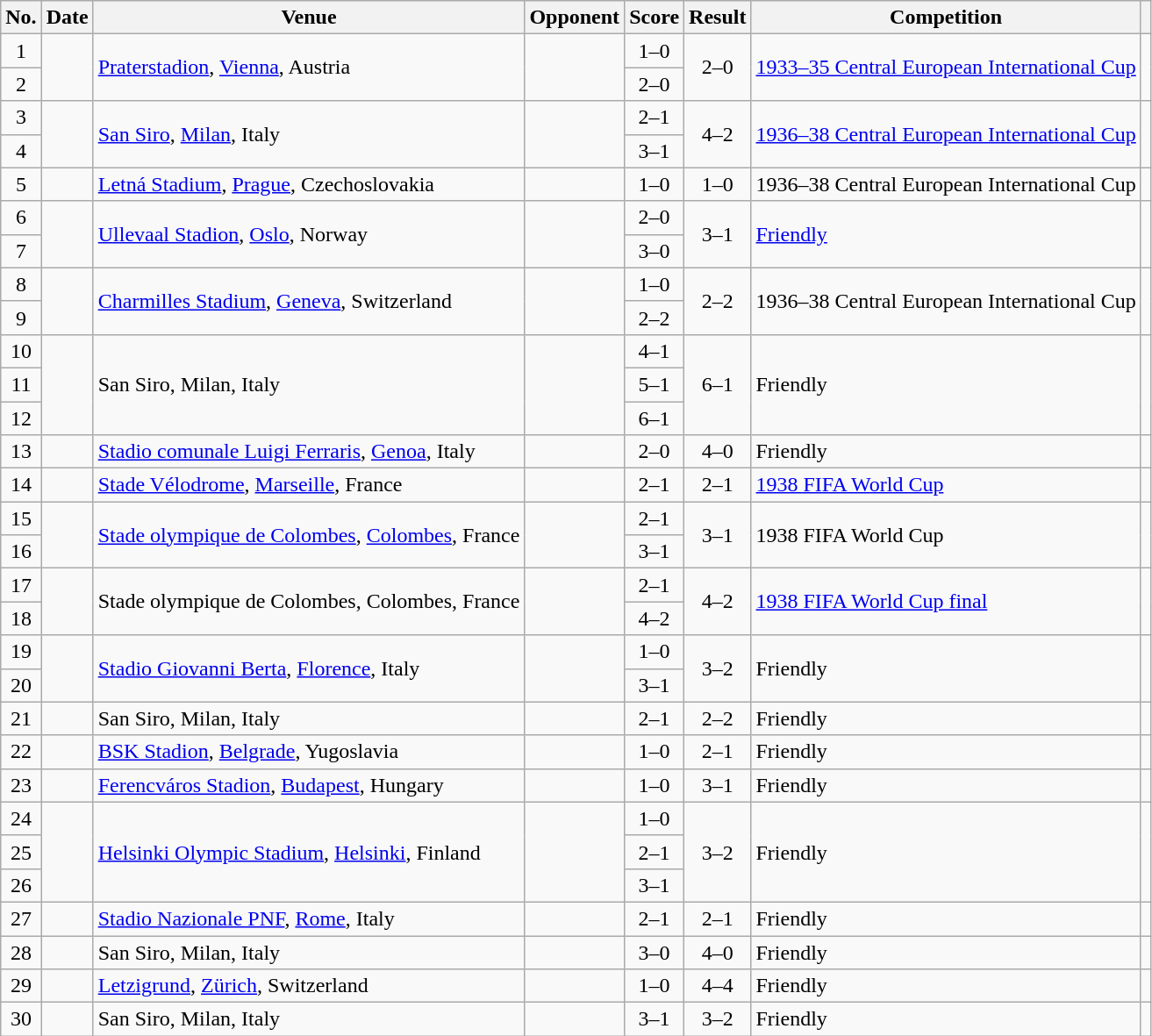<table class="wikitable sortable">
<tr>
<th scope="col">No.</th>
<th scope="col">Date</th>
<th scope="col">Venue</th>
<th scope="col">Opponent</th>
<th scope="col">Score</th>
<th scope="col">Result</th>
<th scope="col">Competition</th>
<th scope="col" class="unsortable"></th>
</tr>
<tr>
<td style="text-align:center">1</td>
<td rowspan="2"></td>
<td rowspan="2"><a href='#'>Praterstadion</a>, <a href='#'>Vienna</a>, Austria</td>
<td rowspan="2"></td>
<td style="text-align:center">1–0</td>
<td rowspan="2" style="text-align:center">2–0</td>
<td rowspan="2"><a href='#'>1933–35 Central European International Cup</a></td>
<td rowspan="2"></td>
</tr>
<tr>
<td style="text-align:center">2</td>
<td style="text-align:center">2–0</td>
</tr>
<tr>
<td style="text-align:center">3</td>
<td rowspan="2"></td>
<td rowspan="2"><a href='#'>San Siro</a>, <a href='#'>Milan</a>, Italy</td>
<td rowspan="2"></td>
<td style="text-align:center">2–1</td>
<td rowspan="2" style="text-align:center">4–2</td>
<td rowspan="2"><a href='#'>1936–38 Central European International Cup</a></td>
<td rowspan="2"></td>
</tr>
<tr>
<td style="text-align:center">4</td>
<td style="text-align:center">3–1</td>
</tr>
<tr>
<td style="text-align:center">5</td>
<td></td>
<td><a href='#'>Letná Stadium</a>, <a href='#'>Prague</a>, Czechoslovakia</td>
<td></td>
<td style="text-align:center">1–0</td>
<td style="text-align:center">1–0</td>
<td>1936–38 Central European International Cup</td>
<td></td>
</tr>
<tr>
<td style="text-align:center">6</td>
<td rowspan="2"></td>
<td rowspan="2"><a href='#'>Ullevaal Stadion</a>, <a href='#'>Oslo</a>, Norway</td>
<td rowspan="2"></td>
<td style="text-align:center">2–0</td>
<td rowspan="2" style="text-align:center">3–1</td>
<td rowspan="2"><a href='#'>Friendly</a></td>
<td rowspan="2"></td>
</tr>
<tr>
<td style="text-align:center">7</td>
<td style="text-align:center">3–0</td>
</tr>
<tr>
<td style="text-align:center">8</td>
<td rowspan="2"></td>
<td rowspan="2"><a href='#'>Charmilles Stadium</a>, <a href='#'>Geneva</a>, Switzerland</td>
<td rowspan="2"></td>
<td style="text-align:center">1–0</td>
<td rowspan="2" style="text-align:center">2–2</td>
<td rowspan="2">1936–38 Central European International Cup</td>
<td rowspan="2"></td>
</tr>
<tr>
<td style="text-align:center">9</td>
<td style="text-align:center">2–2</td>
</tr>
<tr>
<td style="text-align:center">10</td>
<td rowspan="3"></td>
<td rowspan="3">San Siro, Milan, Italy</td>
<td rowspan="3"></td>
<td style="text-align:center">4–1</td>
<td rowspan="3" style="text-align:center">6–1</td>
<td rowspan="3">Friendly</td>
<td rowspan="3"></td>
</tr>
<tr>
<td style="text-align:center">11</td>
<td style="text-align:center">5–1</td>
</tr>
<tr>
<td style="text-align:center">12</td>
<td style="text-align:center">6–1</td>
</tr>
<tr>
<td style="text-align:center">13</td>
<td></td>
<td><a href='#'>Stadio comunale Luigi Ferraris</a>, <a href='#'>Genoa</a>, Italy</td>
<td></td>
<td style="text-align:center">2–0</td>
<td style="text-align:center">4–0</td>
<td>Friendly</td>
<td></td>
</tr>
<tr>
<td style="text-align:center">14</td>
<td></td>
<td><a href='#'>Stade Vélodrome</a>, <a href='#'>Marseille</a>, France</td>
<td></td>
<td style="text-align:center">2–1</td>
<td style="text-align:center">2–1</td>
<td><a href='#'>1938 FIFA World Cup</a></td>
<td></td>
</tr>
<tr>
<td style="text-align:center">15</td>
<td rowspan="2"></td>
<td rowspan="2"><a href='#'>Stade olympique de Colombes</a>, <a href='#'>Colombes</a>, France</td>
<td rowspan="2"></td>
<td style="text-align:center">2–1</td>
<td rowspan="2" style="text-align:center">3–1</td>
<td rowspan="2">1938 FIFA World Cup</td>
<td rowspan="2"></td>
</tr>
<tr>
<td style="text-align:center">16</td>
<td style="text-align:center">3–1</td>
</tr>
<tr>
<td style="text-align:center">17</td>
<td rowspan="2"></td>
<td rowspan="2">Stade olympique de Colombes, Colombes, France</td>
<td rowspan="2"></td>
<td style="text-align:center">2–1</td>
<td rowspan="2" style="text-align:center">4–2</td>
<td rowspan="2"><a href='#'>1938 FIFA World Cup final</a></td>
<td rowspan="2"></td>
</tr>
<tr>
<td style="text-align:center">18</td>
<td style="text-align:center">4–2</td>
</tr>
<tr>
<td style="text-align:center">19</td>
<td rowspan="2"></td>
<td rowspan="2"><a href='#'>Stadio Giovanni Berta</a>, <a href='#'>Florence</a>, Italy</td>
<td rowspan="2"></td>
<td style="text-align:center">1–0</td>
<td rowspan="2" style="text-align:center">3–2</td>
<td rowspan="2">Friendly</td>
<td rowspan="2"></td>
</tr>
<tr>
<td style="text-align:center">20</td>
<td style="text-align:center">3–1</td>
</tr>
<tr>
<td style="text-align:center">21</td>
<td></td>
<td>San Siro, Milan, Italy</td>
<td></td>
<td style="text-align:center">2–1</td>
<td style="text-align:center">2–2</td>
<td>Friendly</td>
<td></td>
</tr>
<tr>
<td style="text-align:center">22</td>
<td></td>
<td><a href='#'>BSK Stadion</a>, <a href='#'>Belgrade</a>, Yugoslavia</td>
<td></td>
<td style="text-align:center">1–0</td>
<td style="text-align:center">2–1</td>
<td>Friendly</td>
<td></td>
</tr>
<tr>
<td style="text-align:center">23</td>
<td></td>
<td><a href='#'>Ferencváros Stadion</a>, <a href='#'>Budapest</a>, Hungary</td>
<td></td>
<td style="text-align:center">1–0</td>
<td style="text-align:center">3–1</td>
<td>Friendly</td>
<td></td>
</tr>
<tr>
<td style="text-align:center">24</td>
<td rowspan="3"></td>
<td rowspan="3"><a href='#'>Helsinki Olympic Stadium</a>, <a href='#'>Helsinki</a>, Finland</td>
<td rowspan="3"></td>
<td style="text-align:center">1–0</td>
<td rowspan="3" style="text-align:center">3–2</td>
<td rowspan="3">Friendly</td>
<td rowspan="3"></td>
</tr>
<tr>
<td style="text-align:center">25</td>
<td style="text-align:center">2–1</td>
</tr>
<tr>
<td style="text-align:center">26</td>
<td style="text-align:center">3–1</td>
</tr>
<tr>
<td style="text-align:center">27</td>
<td></td>
<td><a href='#'>Stadio Nazionale PNF</a>, <a href='#'>Rome</a>, Italy</td>
<td></td>
<td style="text-align:center">2–1</td>
<td style="text-align:center">2–1</td>
<td>Friendly</td>
<td></td>
</tr>
<tr>
<td style="text-align:center">28</td>
<td></td>
<td>San Siro, Milan, Italy</td>
<td></td>
<td style="text-align:center">3–0</td>
<td style="text-align:center">4–0</td>
<td>Friendly</td>
<td></td>
</tr>
<tr>
<td style="text-align:center">29</td>
<td></td>
<td><a href='#'>Letzigrund</a>, <a href='#'>Zürich</a>, Switzerland</td>
<td></td>
<td style="text-align:center">1–0</td>
<td style="text-align:center">4–4</td>
<td>Friendly</td>
<td></td>
</tr>
<tr>
<td style="text-align:center">30</td>
<td></td>
<td>San Siro, Milan, Italy</td>
<td></td>
<td style="text-align:center">3–1</td>
<td style="text-align:center">3–2</td>
<td>Friendly</td>
<td></td>
</tr>
</table>
